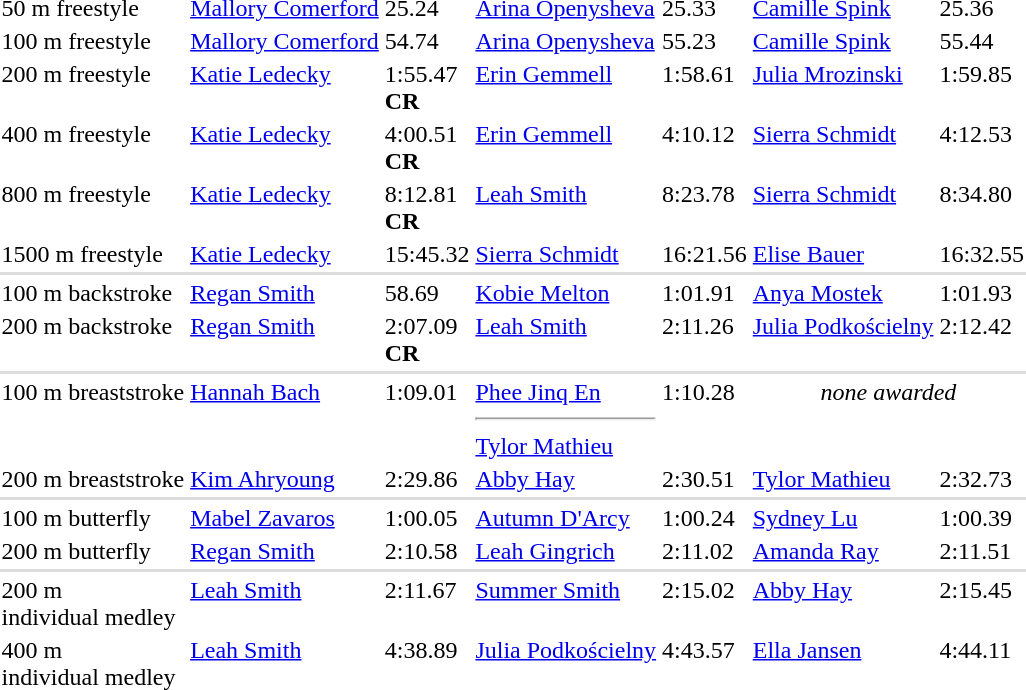<table>
<tr valign="top">
<td>50 m freestyle</td>
<td><a href='#'>Mallory Comerford</a></td>
<td>25.24</td>
<td><a href='#'>Arina Openysheva</a></td>
<td>25.33</td>
<td><a href='#'>Camille Spink</a></td>
<td>25.36</td>
</tr>
<tr valign="top">
<td>100 m freestyle</td>
<td><a href='#'>Mallory Comerford</a></td>
<td>54.74</td>
<td><a href='#'>Arina Openysheva</a></td>
<td>55.23</td>
<td><a href='#'>Camille Spink</a></td>
<td>55.44</td>
</tr>
<tr valign="top">
<td>200 m freestyle</td>
<td><a href='#'>Katie Ledecky</a></td>
<td>1:55.47<br><strong>CR</strong></td>
<td><a href='#'>Erin Gemmell</a></td>
<td>1:58.61</td>
<td><a href='#'>Julia Mrozinski</a></td>
<td>1:59.85</td>
</tr>
<tr valign="top">
<td>400 m freestyle</td>
<td><a href='#'>Katie Ledecky</a></td>
<td>4:00.51<br><strong>CR</strong></td>
<td><a href='#'>Erin Gemmell</a></td>
<td>4:10.12</td>
<td><a href='#'>Sierra Schmidt</a></td>
<td>4:12.53</td>
</tr>
<tr valign="top">
<td>800 m freestyle</td>
<td><a href='#'>Katie Ledecky</a></td>
<td>8:12.81<br><strong>CR</strong></td>
<td><a href='#'>Leah Smith</a></td>
<td>8:23.78</td>
<td><a href='#'>Sierra Schmidt</a></td>
<td>8:34.80</td>
</tr>
<tr valign="top">
<td>1500 m freestyle</td>
<td><a href='#'>Katie Ledecky</a></td>
<td>15:45.32</td>
<td><a href='#'>Sierra Schmidt</a></td>
<td>16:21.56</td>
<td><a href='#'>Elise Bauer</a></td>
<td>16:32.55</td>
</tr>
<tr bgcolor=#DDDDDD>
<td colspan=7></td>
</tr>
<tr valign="top">
<td>100 m backstroke</td>
<td><a href='#'>Regan Smith</a></td>
<td>58.69</td>
<td><a href='#'>Kobie Melton</a></td>
<td>1:01.91</td>
<td><a href='#'>Anya Mostek</a></td>
<td>1:01.93</td>
</tr>
<tr valign="top">
<td>200 m backstroke</td>
<td><a href='#'>Regan Smith</a></td>
<td>2:07.09<br><strong>CR</strong></td>
<td><a href='#'>Leah Smith</a></td>
<td>2:11.26</td>
<td><a href='#'>Julia Podkościelny</a></td>
<td>2:12.42</td>
</tr>
<tr bgcolor=#DDDDDD>
<td colspan=7></td>
</tr>
<tr valign="top">
<td>100 m breaststroke</td>
<td><a href='#'>Hannah Bach</a></td>
<td>1:09.01</td>
<td><a href='#'>Phee Jinq En</a><hr><a href='#'>Tylor Mathieu</a></td>
<td>1:10.28</td>
<td colspan="2" align=center><em>none awarded</em></td>
</tr>
<tr valign="top">
<td>200 m breaststroke</td>
<td><a href='#'>Kim Ahryoung</a></td>
<td>2:29.86</td>
<td><a href='#'>Abby Hay</a></td>
<td>2:30.51</td>
<td><a href='#'>Tylor Mathieu</a></td>
<td>2:32.73</td>
</tr>
<tr bgcolor=#DDDDDD>
<td colspan=7></td>
</tr>
<tr valign="top">
<td>100 m butterfly</td>
<td><a href='#'>Mabel Zavaros</a></td>
<td>1:00.05</td>
<td><a href='#'>Autumn D'Arcy</a></td>
<td>1:00.24</td>
<td><a href='#'>Sydney Lu</a></td>
<td>1:00.39</td>
</tr>
<tr valign="top">
<td>200 m butterfly</td>
<td><a href='#'>Regan Smith</a></td>
<td>2:10.58</td>
<td><a href='#'>Leah Gingrich</a></td>
<td>2:11.02</td>
<td><a href='#'>Amanda Ray</a></td>
<td>2:11.51</td>
</tr>
<tr bgcolor=#DDDDDD>
<td colspan=7></td>
</tr>
<tr valign="top">
<td>200 m<br>individual medley</td>
<td><a href='#'>Leah Smith</a></td>
<td>2:11.67</td>
<td><a href='#'>Summer Smith</a></td>
<td>2:15.02</td>
<td><a href='#'>Abby Hay</a></td>
<td>2:15.45</td>
</tr>
<tr valign="top">
<td>400 m<br>individual medley</td>
<td><a href='#'>Leah Smith</a></td>
<td>4:38.89</td>
<td><a href='#'>Julia Podkościelny</a></td>
<td>4:43.57</td>
<td><a href='#'>Ella Jansen</a></td>
<td>4:44.11</td>
</tr>
</table>
